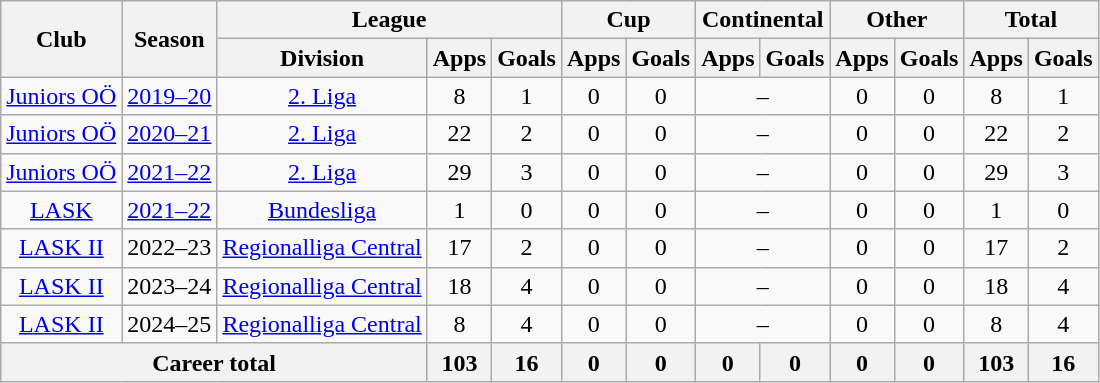<table class="wikitable" style="text-align: center">
<tr>
<th rowspan="2">Club</th>
<th rowspan="2">Season</th>
<th colspan="3">League</th>
<th colspan="2">Cup</th>
<th colspan="2">Continental</th>
<th colspan="2">Other</th>
<th colspan="2">Total</th>
</tr>
<tr>
<th>Division</th>
<th>Apps</th>
<th>Goals</th>
<th>Apps</th>
<th>Goals</th>
<th>Apps</th>
<th>Goals</th>
<th>Apps</th>
<th>Goals</th>
<th>Apps</th>
<th>Goals</th>
</tr>
<tr>
<td><a href='#'>Juniors OÖ</a></td>
<td><a href='#'>2019–20</a></td>
<td><a href='#'>2. Liga</a></td>
<td>8</td>
<td>1</td>
<td>0</td>
<td>0</td>
<td colspan="2">–</td>
<td>0</td>
<td>0</td>
<td>8</td>
<td>1</td>
</tr>
<tr>
<td><a href='#'>Juniors OÖ</a></td>
<td><a href='#'>2020–21</a></td>
<td><a href='#'>2. Liga</a></td>
<td>22</td>
<td>2</td>
<td>0</td>
<td>0</td>
<td colspan="2">–</td>
<td>0</td>
<td>0</td>
<td>22</td>
<td>2</td>
</tr>
<tr>
<td><a href='#'>Juniors OÖ</a></td>
<td><a href='#'>2021–22</a></td>
<td><a href='#'>2. Liga</a></td>
<td>29</td>
<td>3</td>
<td>0</td>
<td>0</td>
<td colspan="2">–</td>
<td>0</td>
<td>0</td>
<td>29</td>
<td>3</td>
</tr>
<tr>
<td><a href='#'>LASK</a></td>
<td><a href='#'>2021–22</a></td>
<td><a href='#'>Bundesliga</a></td>
<td>1</td>
<td>0</td>
<td>0</td>
<td>0</td>
<td colspan="2">–</td>
<td>0</td>
<td>0</td>
<td>1</td>
<td>0</td>
</tr>
<tr>
<td><a href='#'>LASK II</a></td>
<td>2022–23</td>
<td><a href='#'>Regionalliga Central</a></td>
<td>17</td>
<td>2</td>
<td>0</td>
<td>0</td>
<td colspan="2">–</td>
<td>0</td>
<td>0</td>
<td>17</td>
<td>2</td>
</tr>
<tr>
<td><a href='#'>LASK II</a></td>
<td>2023–24</td>
<td><a href='#'>Regionalliga Central</a></td>
<td>18</td>
<td>4</td>
<td>0</td>
<td>0</td>
<td colspan="2">–</td>
<td>0</td>
<td>0</td>
<td>18</td>
<td>4</td>
</tr>
<tr>
<td><a href='#'>LASK II</a></td>
<td>2024–25</td>
<td><a href='#'>Regionalliga Central</a></td>
<td>8</td>
<td>4</td>
<td>0</td>
<td>0</td>
<td colspan="2">–</td>
<td>0</td>
<td>0</td>
<td>8</td>
<td>4</td>
</tr>
<tr>
<th colspan=3>Career total</th>
<th>103</th>
<th>16</th>
<th>0</th>
<th>0</th>
<th>0</th>
<th>0</th>
<th>0</th>
<th>0</th>
<th>103</th>
<th>16</th>
</tr>
</table>
